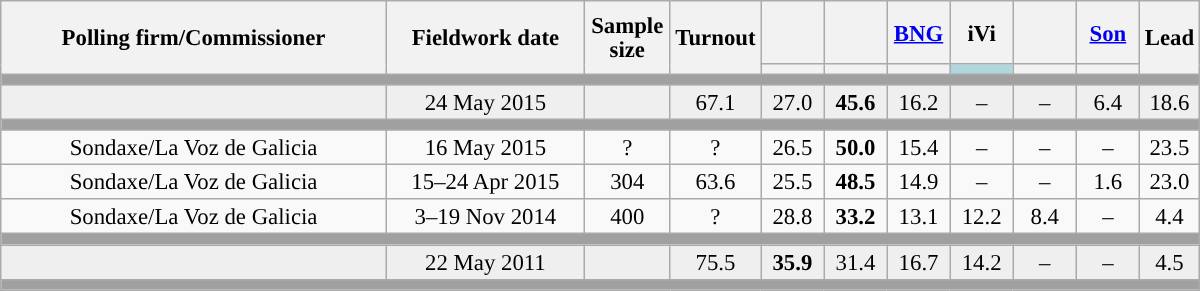<table class="wikitable collapsible collapsed" style="text-align:center; font-size:95%; line-height:16px;">
<tr style="height:42px;">
<th style="width:250px;" rowspan="2">Polling firm/Commissioner</th>
<th style="width:125px;" rowspan="2">Fieldwork date</th>
<th style="width:50px;" rowspan="2">Sample size</th>
<th style="width:45px;" rowspan="2">Turnout</th>
<th style="width:35px;"></th>
<th style="width:35px;"></th>
<th style="width:35px;"><a href='#'>BNG</a></th>
<th style="width:35px;">iVi</th>
<th style="width:35px;"></th>
<th style="width:35px;"><a href='#'>Son</a></th>
<th style="width:30px;" rowspan="2">Lead</th>
</tr>
<tr>
<th style="color:inherit;background:"></th>
<th style="color:inherit;background:"></th>
<th style="color:inherit;background:"></th>
<th style="color:inherit;background:#B0D7DE;"></th>
<th style="color:inherit;background:"></th>
<th style="color:inherit;background:"></th>
</tr>
<tr>
<td colspan="11" style="background:#A0A0A0"></td>
</tr>
<tr style="background:#EFEFEF;">
<td><strong></strong></td>
<td>24 May 2015</td>
<td></td>
<td>67.1</td>
<td>27.0<br></td>
<td><strong>45.6</strong><br></td>
<td>16.2<br></td>
<td>–</td>
<td>–</td>
<td>6.4<br></td>
<td style="background:">18.6</td>
</tr>
<tr>
<td colspan="11" style="background:#A0A0A0"></td>
</tr>
<tr>
<td>Sondaxe/La Voz de Galicia</td>
<td>16 May 2015</td>
<td>?</td>
<td>?</td>
<td>26.5<br></td>
<td><strong>50.0</strong><br></td>
<td>15.4<br></td>
<td>–</td>
<td>–</td>
<td>–</td>
<td style="background:">23.5</td>
</tr>
<tr>
<td>Sondaxe/La Voz de Galicia</td>
<td>15–24 Apr 2015</td>
<td>304</td>
<td>63.6</td>
<td>25.5<br></td>
<td><strong>48.5</strong><br></td>
<td>14.9<br></td>
<td>–</td>
<td>–</td>
<td>1.6<br></td>
<td style="background:">23.0</td>
</tr>
<tr>
<td>Sondaxe/La Voz de Galicia</td>
<td>3–19 Nov 2014</td>
<td>400</td>
<td>?</td>
<td>28.8<br></td>
<td><strong>33.2</strong><br></td>
<td>13.1<br></td>
<td>12.2<br></td>
<td>8.4<br></td>
<td>–</td>
<td style="background:">4.4</td>
</tr>
<tr>
<td colspan="11" style="background:#A0A0A0"></td>
</tr>
<tr style="background:#EFEFEF;">
<td><strong></strong></td>
<td>22 May 2011</td>
<td></td>
<td>75.5</td>
<td><strong>35.9</strong><br></td>
<td>31.4<br></td>
<td>16.7<br></td>
<td>14.2<br></td>
<td>–</td>
<td>–</td>
<td style="background:">4.5</td>
</tr>
<tr>
<td colspan="11" style="background:#A0A0A0"></td>
</tr>
</table>
